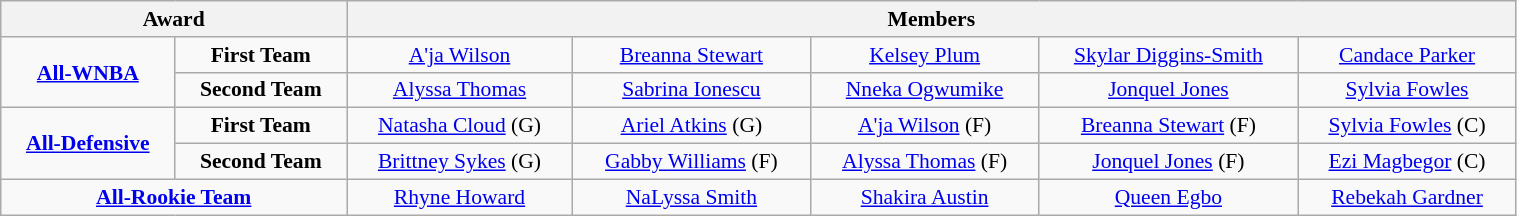<table class="wikitable" style="width: 80%; text-align:center; font-size:90%">
<tr>
<th colspan="2">Award</th>
<th width=125 colspan=5 align=center>Members</th>
</tr>
<tr>
<td rowspan="2"><strong><a href='#'>All-WNBA</a></strong></td>
<td><strong>First Team</strong></td>
<td><a href='#'>A'ja Wilson</a></td>
<td><a href='#'>Breanna Stewart</a></td>
<td><a href='#'>Kelsey Plum</a></td>
<td><a href='#'>Skylar Diggins-Smith</a></td>
<td><a href='#'>Candace Parker</a></td>
</tr>
<tr>
<td><strong>Second Team</strong></td>
<td><a href='#'>Alyssa Thomas</a></td>
<td><a href='#'>Sabrina Ionescu</a></td>
<td><a href='#'>Nneka Ogwumike</a></td>
<td><a href='#'>Jonquel Jones</a></td>
<td><a href='#'>Sylvia Fowles</a></td>
</tr>
<tr>
<td rowspan="2"><strong><a href='#'>All-Defensive</a></strong></td>
<td><strong>First Team</strong></td>
<td><a href='#'>Natasha Cloud</a> (G)</td>
<td><a href='#'>Ariel Atkins</a> (G)</td>
<td><a href='#'>A'ja Wilson</a> (F)</td>
<td><a href='#'>Breanna Stewart</a> (F)</td>
<td><a href='#'>Sylvia Fowles</a> (C)</td>
</tr>
<tr>
<td><strong>Second Team</strong></td>
<td><a href='#'>Brittney Sykes</a> (G)</td>
<td><a href='#'>Gabby Williams</a> (F)</td>
<td><a href='#'>Alyssa Thomas</a> (F)</td>
<td><a href='#'>Jonquel Jones</a> (F)</td>
<td><a href='#'>Ezi Magbegor</a> (C)</td>
</tr>
<tr>
<td colspan="2"><strong><a href='#'>All-Rookie Team</a></strong></td>
<td><a href='#'>Rhyne Howard</a></td>
<td><a href='#'>NaLyssa Smith</a></td>
<td><a href='#'>Shakira Austin</a></td>
<td><a href='#'>Queen Egbo</a></td>
<td><a href='#'>Rebekah Gardner</a></td>
</tr>
</table>
